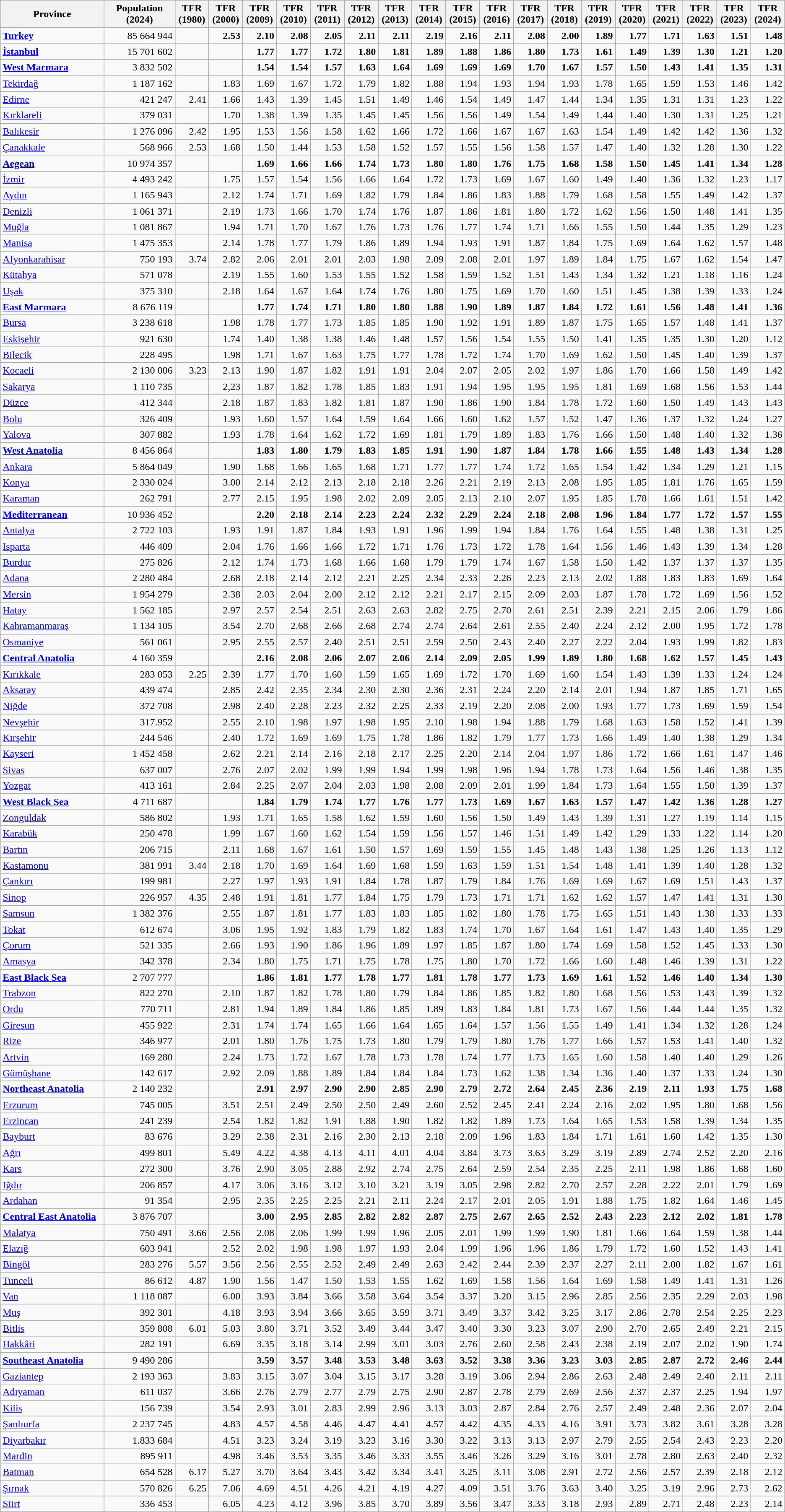<table class="sortable wikitable" align=left align=top border=1 cellpadding=6 cellspacing=0 background: #ffffff; border: 1px #aaaaaa solid; border-collapse: collapse; text-align:left; font-size: 100%;">
<tr>
<th style="width:120pt;">Province</th>
<th style="width:80pt;">Population (2024)</th>
<th style="width:35pt;">TFR (1980)</th>
<th style="width:35pt;">TFR (2000)</th>
<th style="width:35pt;">TFR (2009)</th>
<th style="width:35pt;">TFR (2010)</th>
<th style="width:35pt;">TFR (2011)</th>
<th style="width:35pt;">TFR (2012)</th>
<th style="width:35pt;">TFR (2013)</th>
<th style="width:35pt;">TFR (2014)</th>
<th style="width:35pt;">TFR (2015)</th>
<th style="width:35pt;">TFR (2016)</th>
<th style="width:35pt;">TFR (2017)</th>
<th style="width:35pt;">TFR (2018)</th>
<th style="width:35pt;">TFR (2019)</th>
<th style="width:35pt;">TFR (2020)</th>
<th style="width:35pt;">TFR (2021)</th>
<th style="width:35pt;">TFR (2022)</th>
<th style="width:35pt;">TFR (2023)</th>
<th style="width:35pt;">TFR (2024)</th>
</tr>
<tr>
<td align="left"><strong><a href='#'>Turkey</a></strong></td>
<td align="right">85 664 944</td>
<td align="right"></td>
<td align="right"><strong>2.53</strong></td>
<td align="right"><strong>2.10</strong></td>
<td align="right"><strong>2.08</strong></td>
<td align="right"><strong>2.05</strong></td>
<td align="right"><strong>2.11</strong></td>
<td align="right"><strong>2.11</strong></td>
<td align="right"><strong>2.19</strong></td>
<td align="right"><strong>2.16</strong></td>
<td align="right"><strong>2.11</strong></td>
<td align="right"><strong>2.08</strong></td>
<td align="right"><strong>2.00</strong></td>
<td align="right"><strong>1.89</strong></td>
<td align="right"><strong>1.77</strong></td>
<td align="right"><strong>1.71</strong></td>
<td align="right"><strong>1.63</strong></td>
<td align="right"><strong>1.51</strong></td>
<td align="right"><strong>1.48</strong></td>
</tr>
<tr>
<td align="left"><strong><a href='#'>İstanbul</a></strong></td>
<td align="right">15 701 602</td>
<td align="right"></td>
<td align="right"></td>
<td align="right"><strong>1.77</strong></td>
<td align="right"><strong>1.77</strong></td>
<td align="right"><strong>1.72</strong></td>
<td align="right"><strong>1.80</strong></td>
<td align="right"><strong>1.81</strong></td>
<td align="right"><strong>1.89</strong></td>
<td align="right"><strong>1.88</strong></td>
<td align="right"><strong>1.86</strong></td>
<td align="right"><strong>1.80</strong></td>
<td align="right"><strong>1.73</strong></td>
<td align="right"><strong>1.61</strong></td>
<td align="right"><strong>1.49</strong></td>
<td align="right"><strong>1.39</strong></td>
<td align="right"><strong>1.30</strong></td>
<td align="right"><strong>1.21</strong></td>
<td align="right"><strong>1.20</strong></td>
</tr>
<tr>
<td align="left"><strong><a href='#'>West Marmara</a></strong></td>
<td align="right">3 832 502</td>
<td align="right"></td>
<td align="right"></td>
<td align="right"><strong>1.54</strong></td>
<td align="right"><strong>1.54</strong></td>
<td align="right"><strong>1.57</strong></td>
<td align="right"><strong>1.63</strong></td>
<td align="right"><strong>1.64</strong></td>
<td align="right"><strong>1.69</strong></td>
<td align="right"><strong>1.69</strong></td>
<td align="right"><strong>1.69</strong></td>
<td align="right"><strong>1.70</strong></td>
<td align="right"><strong>1.67</strong></td>
<td align="right"><strong>1.57</strong></td>
<td align="right"><strong>1.50</strong></td>
<td align="right"><strong>1.43</strong></td>
<td align="right"><strong>1.41</strong></td>
<td align="right"><strong>1.35</strong></td>
<td align="right"><strong>1.31</strong></td>
</tr>
<tr>
<td align="left"><a href='#'>Tekirdağ</a></td>
<td align="right">1 187 162</td>
<td align="right"></td>
<td align="right">1.83</td>
<td align="right">1.69</td>
<td align="right">1.67</td>
<td align="right">1.72</td>
<td align="right">1.79</td>
<td align="right">1.82</td>
<td align="right">1.88</td>
<td align="right">1.94</td>
<td align="right">1.93</td>
<td align="right">1.94</td>
<td align="right">1.93</td>
<td align="right">1.78</td>
<td align="right">1.65</td>
<td align="right">1.59</td>
<td align="right">1.53</td>
<td align="right">1.46</td>
<td align="right">1.42</td>
</tr>
<tr>
<td align="left"><a href='#'>Edirne</a></td>
<td align="right">421 247</td>
<td align="right">2.41</td>
<td align="right">1.66</td>
<td align="right">1.43</td>
<td align="right">1.39</td>
<td align="right">1.45</td>
<td align="right">1.51</td>
<td align="right">1.49</td>
<td align="right">1.46</td>
<td align="right">1.54</td>
<td align="right">1.49</td>
<td align="right">1.47</td>
<td align="right">1.44</td>
<td align="right">1.34</td>
<td align="right">1.35</td>
<td align="right">1.31</td>
<td align="right">1.31</td>
<td align="right">1.23</td>
<td align="right">1.22</td>
</tr>
<tr>
<td align="left"><a href='#'>Kırklareli</a></td>
<td align="right">379 031</td>
<td align="right"></td>
<td align="right">1.70</td>
<td align="right">1.38</td>
<td align="right">1.39</td>
<td align="right">1.35</td>
<td align="right">1.45</td>
<td align="right">1.45</td>
<td align="right">1.56</td>
<td align="right">1.56</td>
<td align="right">1.49</td>
<td align="right">1.54</td>
<td align="right">1.49</td>
<td align="right">1.44</td>
<td align="right">1.40</td>
<td align="right">1.30</td>
<td align="right">1.31</td>
<td align="right">1.25</td>
<td align="right">1.21</td>
</tr>
<tr>
<td align="left"><a href='#'>Balıkesir</a></td>
<td align="right">1 276 096</td>
<td align="right">2.42</td>
<td align="right">1.95</td>
<td align="right">1.53</td>
<td align="right">1.56</td>
<td align="right">1.58</td>
<td align="right">1.62</td>
<td align="right">1.66</td>
<td align="right">1.72</td>
<td align="right">1.66</td>
<td align="right">1.67</td>
<td align="right">1.67</td>
<td align="right">1.63</td>
<td align="right">1.54</td>
<td align="right">1.49</td>
<td align="right">1.42</td>
<td align="right">1.42</td>
<td align="right">1.36</td>
<td align="right">1.32</td>
</tr>
<tr>
<td align="left"><a href='#'>Çanakkale</a></td>
<td align="right">568 966</td>
<td align="right">2.53</td>
<td align="right">1.68</td>
<td align="right">1.50</td>
<td align="right">1.44</td>
<td align="right">1.53</td>
<td align="right">1.58</td>
<td align="right">1.52</td>
<td align="right">1.57</td>
<td align="right">1.55</td>
<td align="right">1.56</td>
<td align="right">1.58</td>
<td align="right">1.57</td>
<td align="right">1.47</td>
<td align="right">1.40</td>
<td align="right">1.32</td>
<td align="right">1.28</td>
<td align="right">1.30</td>
<td align="right">1.22</td>
</tr>
<tr>
<td align="left"><strong><a href='#'>Aegean</a></strong></td>
<td align="right">10 974 357</td>
<td align="right"></td>
<td align="right"></td>
<td align="right"><strong>1.69</strong></td>
<td align="right"><strong>1.66</strong></td>
<td align="right"><strong>1.66</strong></td>
<td align="right"><strong>1.74</strong></td>
<td align="right"><strong>1.73</strong></td>
<td align="right"><strong>1.80</strong></td>
<td align="right"><strong>1.80</strong></td>
<td align="right"><strong>1.76</strong></td>
<td align="right"><strong>1.75</strong></td>
<td align="right"><strong>1.68</strong></td>
<td align="right"><strong>1.58</strong></td>
<td align="right"><strong>1.50</strong></td>
<td align="right"><strong>1.45</strong></td>
<td align="right"><strong>1.41</strong></td>
<td align="right"><strong>1.34</strong></td>
<td align="right"><strong>1.28</strong></td>
</tr>
<tr>
<td align="left"><a href='#'>İzmir</a></td>
<td align="right">4 493 242</td>
<td align="right"></td>
<td align="right">1.75</td>
<td align="right">1.57</td>
<td align="right">1.54</td>
<td align="right">1.56</td>
<td align="right">1.66</td>
<td align="right">1.64</td>
<td align="right">1.72</td>
<td align="right">1.73</td>
<td align="right">1.69</td>
<td align="right">1.67</td>
<td align="right">1.60</td>
<td align="right">1.49</td>
<td align="right">1.40</td>
<td align="right">1.36</td>
<td align="right">1.32</td>
<td align="right">1.23</td>
<td align="right">1.17</td>
</tr>
<tr>
<td align="left"><a href='#'>Aydın</a></td>
<td align="right">1 165 943</td>
<td align="right"></td>
<td align="right">2.12</td>
<td align="right">1.74</td>
<td align="right">1.71</td>
<td align="right">1.69</td>
<td align="right">1.82</td>
<td align="right">1.79</td>
<td align="right">1.84</td>
<td align="right">1.86</td>
<td align="right">1.83</td>
<td align="right">1.88</td>
<td align="right">1.79</td>
<td align="right">1.68</td>
<td align="right">1.58</td>
<td align="right">1.55</td>
<td align="right">1.49</td>
<td align="right">1.42</td>
<td align="right">1.37</td>
</tr>
<tr>
<td align="left"><a href='#'>Denizli</a></td>
<td align="right">1 061 371</td>
<td align="right"></td>
<td align="right">2.19</td>
<td align="right">1.73</td>
<td align="right">1.66</td>
<td align="right">1.70</td>
<td align="right">1.74</td>
<td align="right">1.76</td>
<td align="right">1.87</td>
<td align="right">1.86</td>
<td align="right">1.81</td>
<td align="right">1.80</td>
<td align="right">1.72</td>
<td align="right">1.62</td>
<td align="right">1.56</td>
<td align="right">1.50</td>
<td align="right">1.48</td>
<td align="right">1.41</td>
<td align="right">1.35</td>
</tr>
<tr>
<td align="left"><a href='#'>Muğla</a></td>
<td align="right">1 081 867</td>
<td align="right"></td>
<td align="right">1.94</td>
<td align="right">1.71</td>
<td align="right">1.70</td>
<td align="right">1.67</td>
<td align="right">1.76</td>
<td align="right">1.73</td>
<td align="right">1.76</td>
<td align="right">1.77</td>
<td align="right">1.74</td>
<td align="right">1.71</td>
<td align="right">1.66</td>
<td align="right">1.55</td>
<td align="right">1.50</td>
<td align="right">1.44</td>
<td align="right">1.35</td>
<td align="right">1.29</td>
<td align="right">1.23</td>
</tr>
<tr>
<td align="left"><a href='#'>Manisa</a></td>
<td align="right">1 475 353</td>
<td align="right"></td>
<td align="right">2.14</td>
<td align="right">1.78</td>
<td align="right">1.77</td>
<td align="right">1.79</td>
<td align="right">1.86</td>
<td align="right">1.89</td>
<td align="right">1.94</td>
<td align="right">1.93</td>
<td align="right">1.91</td>
<td align="right">1.87</td>
<td align="right">1.84</td>
<td align="right">1.75</td>
<td align="right">1.69</td>
<td align="right">1.64</td>
<td align="right">1.62</td>
<td align="right">1.57</td>
<td align="right">1.48</td>
</tr>
<tr>
<td align="left"><a href='#'>Afyonkarahisar</a></td>
<td align="right">750 193</td>
<td align="right">3.74</td>
<td align="right">2.82</td>
<td align="right">2.06</td>
<td align="right">2.01</td>
<td align="right">2.01</td>
<td align="right">2.03</td>
<td align="right">1.98</td>
<td align="right">2.09</td>
<td align="right">2.08</td>
<td align="right">2.01</td>
<td align="right">1.97</td>
<td align="right">1.89</td>
<td align="right">1.84</td>
<td align="right">1.75</td>
<td align="right">1.67</td>
<td align="right">1.62</td>
<td align="right">1.54</td>
<td align="right">1.47</td>
</tr>
<tr>
<td align="left"><a href='#'>Kütahya</a></td>
<td align="right">571 078</td>
<td align="right"></td>
<td align="right">2.19</td>
<td align="right">1.55</td>
<td align="right">1.60</td>
<td align="right">1.53</td>
<td align="right">1.55</td>
<td align="right">1.52</td>
<td align="right">1.58</td>
<td align="right">1.59</td>
<td align="right">1.52</td>
<td align="right">1.51</td>
<td align="right">1.43</td>
<td align="right">1.34</td>
<td align="right">1.32</td>
<td align="right">1.21</td>
<td align="right">1.18</td>
<td align="right">1.16</td>
<td align="right">1.24</td>
</tr>
<tr>
<td align="left"><a href='#'>Uşak</a></td>
<td align="right">375 310</td>
<td align="right"></td>
<td align="right">2.18</td>
<td align="right">1.64</td>
<td align="right">1.67</td>
<td align="right">1.64</td>
<td align="right">1.74</td>
<td align="right">1.76</td>
<td align="right">1.80</td>
<td align="right">1.75</td>
<td align="right">1.69</td>
<td align="right">1.70</td>
<td align="right">1.60</td>
<td align="right">1.51</td>
<td align="right">1.45</td>
<td align="right">1.38</td>
<td align="right">1.39</td>
<td align="right">1.33</td>
<td align="right">1.24</td>
</tr>
<tr>
<td align="left"><strong><a href='#'>East Marmara</a></strong></td>
<td align="right">8 676 119</td>
<td align="right"></td>
<td align="right"></td>
<td align="right"><strong>1.77</strong></td>
<td align="right"><strong>1.74</strong></td>
<td align="right"><strong>1.71</strong></td>
<td align="right"><strong>1.80</strong></td>
<td align="right"><strong>1.80</strong></td>
<td align="right"><strong>1.88</strong></td>
<td align="right"><strong>1.90</strong></td>
<td align="right"><strong>1.89</strong></td>
<td align="right"><strong>1.87</strong></td>
<td align="right"><strong>1.84</strong></td>
<td align="right"><strong>1.72</strong></td>
<td align="right"><strong>1.61</strong></td>
<td align="right"><strong>1.56</strong></td>
<td align="right"><strong>1.48</strong></td>
<td align="right"><strong>1.41</strong></td>
<td align="right"><strong>1.36</strong></td>
</tr>
<tr>
<td align="left"><a href='#'>Bursa</a></td>
<td align="right">3 238 618</td>
<td align="right"></td>
<td align="right">1.98</td>
<td align="right">1.78</td>
<td align="right">1.77</td>
<td align="right">1.73</td>
<td align="right">1.85</td>
<td align="right">1.85</td>
<td align="right">1.90</td>
<td align="right">1.92</td>
<td align="right">1.91</td>
<td align="right">1.89</td>
<td align="right">1.87</td>
<td align="right">1.75</td>
<td align="right">1.65</td>
<td align="right">1.57</td>
<td align="right">1.48</td>
<td align="right">1.41</td>
<td align="right">1.37</td>
</tr>
<tr>
<td align="left"><a href='#'>Eskişehir</a></td>
<td align="right">921 630</td>
<td align="right"></td>
<td align="right">1.74</td>
<td align="right">1.40</td>
<td align="right">1.38</td>
<td align="right">1.38</td>
<td align="right">1.46</td>
<td align="right">1.48</td>
<td align="right">1.57</td>
<td align="right">1.56</td>
<td align="right">1.54</td>
<td align="right">1.55</td>
<td align="right">1.50</td>
<td align="right">1.41</td>
<td align="right">1.35</td>
<td align="right">1.35</td>
<td align="right">1.30</td>
<td align="right">1.20</td>
<td align="right">1.12</td>
</tr>
<tr>
<td align="left"><a href='#'>Bilecik</a></td>
<td align="right">228 495</td>
<td align="right"></td>
<td align="right">1.98</td>
<td align="right">1.71</td>
<td align="right">1.67</td>
<td align="right">1.63</td>
<td align="right">1.75</td>
<td align="right">1.77</td>
<td align="right">1.78</td>
<td align="right">1.72</td>
<td align="right">1.74</td>
<td align="right">1.70</td>
<td align="right">1.69</td>
<td align="right">1.62</td>
<td align="right">1.50</td>
<td align="right">1.45</td>
<td align="right">1.40</td>
<td align="right">1.39</td>
<td align="right">1.37</td>
</tr>
<tr>
<td align="left"><a href='#'>Kocaeli</a></td>
<td align="right">2 130 006</td>
<td align="right">3.23</td>
<td align="right">2.13</td>
<td align="right">1.90</td>
<td align="right">1.87</td>
<td align="right">1.82</td>
<td align="right">1.91</td>
<td align="right">1.91</td>
<td align="right">2.04</td>
<td align="right">2.07</td>
<td align="right">2.05</td>
<td align="right">2.02</td>
<td align="right">1.97</td>
<td align="right">1.86</td>
<td align="right">1.70</td>
<td align="right">1.66</td>
<td align="right">1.58</td>
<td align="right">1.49</td>
<td align="right">1.42</td>
</tr>
<tr>
<td align="left"><a href='#'>Sakarya</a></td>
<td align="right">1 110 735</td>
<td align="right"></td>
<td align="right">2,23</td>
<td align="right">1.87</td>
<td align="right">1.82</td>
<td align="right">1.78</td>
<td align="right">1.85</td>
<td align="right">1.83</td>
<td align="right">1.91</td>
<td align="right">1.94</td>
<td align="right">1.95</td>
<td align="right">1.95</td>
<td align="right">1.95</td>
<td align="right">1.81</td>
<td align="right">1.69</td>
<td align="right">1.68</td>
<td align="right">1.56</td>
<td align="right">1.53</td>
<td align="right">1.44</td>
</tr>
<tr>
<td align="left"><a href='#'>Düzce</a></td>
<td align="right">412 344</td>
<td align="right"></td>
<td align="right">2.18</td>
<td align="right">1.87</td>
<td align="right">1.83</td>
<td align="right">1.82</td>
<td align="right">1.81</td>
<td align="right">1.87</td>
<td align="right">1.90</td>
<td align="right">1.86</td>
<td align="right">1.90</td>
<td align="right">1.84</td>
<td align="right">1.78</td>
<td align="right">1.72</td>
<td align="right">1.60</td>
<td align="right">1.50</td>
<td align="right">1.49</td>
<td align="right">1.43</td>
<td align="right">1.43</td>
</tr>
<tr>
<td align="left"><a href='#'>Bolu</a></td>
<td align="right">326 409</td>
<td align="right"></td>
<td align="right">1.93</td>
<td align="right">1.60</td>
<td align="right">1.57</td>
<td align="right">1.64</td>
<td align="right">1.59</td>
<td align="right">1.64</td>
<td align="right">1.66</td>
<td align="right">1.60</td>
<td align="right">1.62</td>
<td align="right">1.57</td>
<td align="right">1.52</td>
<td align="right">1.47</td>
<td align="right">1.36</td>
<td align="right">1.37</td>
<td align="right">1.32</td>
<td align="right">1.24</td>
<td align="right">1.27</td>
</tr>
<tr>
<td align="left"><a href='#'>Yalova</a></td>
<td align="right">307 882</td>
<td align="right"></td>
<td align="right">1.93</td>
<td align="right">1.78</td>
<td align="right">1.64</td>
<td align="right">1.62</td>
<td align="right">1.72</td>
<td align="right">1.69</td>
<td align="right">1.81</td>
<td align="right">1.79</td>
<td align="right">1.89</td>
<td align="right">1.83</td>
<td align="right">1.76</td>
<td align="right">1.66</td>
<td align="right">1.50</td>
<td align="right">1.48</td>
<td align="right">1.40</td>
<td align="right">1.32</td>
<td align="right">1.36</td>
</tr>
<tr>
<td align="left"><strong><a href='#'>West Anatolia</a></strong></td>
<td align="right">8 456 864</td>
<td align="right"></td>
<td align="right"></td>
<td align="right"><strong>1.83</strong></td>
<td align="right"><strong>1.80</strong></td>
<td align="right"><strong>1.79</strong></td>
<td align="right"><strong>1.83</strong></td>
<td align="right"><strong>1.85</strong></td>
<td align="right"><strong>1.91</strong></td>
<td align="right"><strong>1.90</strong></td>
<td align="right"><strong>1.87</strong></td>
<td align="right"><strong>1.84</strong></td>
<td align="right"><strong>1.78</strong></td>
<td align="right"><strong>1.66</strong></td>
<td align="right"><strong>1.55</strong></td>
<td align="right"><strong>1.48</strong></td>
<td align="right"><strong>1.43</strong></td>
<td align="right"><strong>1.34</strong></td>
<td align="right"><strong>1.28</strong></td>
</tr>
<tr>
<td align="left"><a href='#'>Ankara</a></td>
<td align="right">5 864 049</td>
<td align="right"></td>
<td align="right">1.90</td>
<td align="right">1.68</td>
<td align="right">1.66</td>
<td align="right">1.65</td>
<td align="right">1.68</td>
<td align="right">1.71</td>
<td align="right">1.77</td>
<td align="right">1.77</td>
<td align="right">1.74</td>
<td align="right">1.72</td>
<td align="right">1.65</td>
<td align="right">1.54</td>
<td align="right">1.42</td>
<td align="right">1.34</td>
<td align="right">1.29</td>
<td align="right">1.21</td>
<td align="right">1.15</td>
</tr>
<tr>
<td align="left"><a href='#'>Konya</a></td>
<td align="right">2 330 024</td>
<td align="right"></td>
<td align="right">3.00</td>
<td align="right">2.14</td>
<td align="right">2.12</td>
<td align="right">2.13</td>
<td align="right">2.18</td>
<td align="right">2.18</td>
<td align="right">2.26</td>
<td align="right">2.21</td>
<td align="right">2.19</td>
<td align="right">2.13</td>
<td align="right">2.08</td>
<td align="right">1.95</td>
<td align="right">1.85</td>
<td align="right">1.81</td>
<td align="right">1.76</td>
<td align="right">1.65</td>
<td align="right">1.59</td>
</tr>
<tr>
<td align="left"><a href='#'>Karaman</a></td>
<td align="right">262 791</td>
<td align="right"></td>
<td align="right">2.77</td>
<td align="right">2.15</td>
<td align="right">1.95</td>
<td align="right">1.98</td>
<td align="right">2.02</td>
<td align="right">2.09</td>
<td align="right">2.05</td>
<td align="right">2.13</td>
<td align="right">2.10</td>
<td align="right">2.07</td>
<td align="right">1.95</td>
<td align="right">1.85</td>
<td align="right">1.78</td>
<td align="right">1.66</td>
<td align="right">1.61</td>
<td align="right">1.51</td>
<td align="right">1.42</td>
</tr>
<tr>
<td align="left"><strong><a href='#'>Mediterranean</a></strong></td>
<td align="right">10 936 452</td>
<td align="right"></td>
<td align="right"></td>
<td align="right"><strong>2.20</strong></td>
<td align="right"><strong>2.18</strong></td>
<td align="right"><strong>2.14</strong></td>
<td align="right"><strong>2.23</strong></td>
<td align="right"><strong>2.24</strong></td>
<td align="right"><strong>2.32</strong></td>
<td align="right"><strong>2.29</strong></td>
<td align="right"><strong>2.24</strong></td>
<td align="right"><strong>2.18</strong></td>
<td align="right"><strong>2.08</strong></td>
<td align="right"><strong>1.96</strong></td>
<td align="right"><strong>1.84</strong></td>
<td align="right"><strong>1.77</strong></td>
<td align="right"><strong>1.72</strong></td>
<td align="right"><strong>1.57</strong></td>
<td align="right"><strong>1.55</strong></td>
</tr>
<tr>
<td align="left"><a href='#'>Antalya</a></td>
<td align="right">2 722 103</td>
<td align="right"></td>
<td align="right">1.93</td>
<td align="right">1.91</td>
<td align="right">1.87</td>
<td align="right">1.84</td>
<td align="right">1.93</td>
<td align="right">1.91</td>
<td align="right">1.96</td>
<td align="right">1.99</td>
<td align="right">1.94</td>
<td align="right">1.84</td>
<td align="right">1.76</td>
<td align="right">1.64</td>
<td align="right">1.55</td>
<td align="right">1.48</td>
<td align="right">1.38</td>
<td align="right">1.31</td>
<td align="right">1.25</td>
</tr>
<tr>
<td align="left"><a href='#'>Isparta</a></td>
<td align="right">446 409</td>
<td align="right"></td>
<td align="right">2.04</td>
<td align="right">1.76</td>
<td align="right">1.66</td>
<td align="right">1.66</td>
<td align="right">1.72</td>
<td align="right">1.71</td>
<td align="right">1.76</td>
<td align="right">1.73</td>
<td align="right">1.72</td>
<td align="right">1.78</td>
<td align="right">1.64</td>
<td align="right">1.56</td>
<td align="right">1.46</td>
<td align="right">1.43</td>
<td align="right">1.39</td>
<td align="right">1.34</td>
<td align="right">1.28</td>
</tr>
<tr>
<td align="left"><a href='#'>Burdur</a></td>
<td align="right">275 826</td>
<td align="right"></td>
<td align="right">2.12</td>
<td align="right">1.74</td>
<td align="right">1.73</td>
<td align="right">1.68</td>
<td align="right">1.66</td>
<td align="right">1.68</td>
<td align="right">1.79</td>
<td align="right">1.79</td>
<td align="right">1.74</td>
<td align="right">1.67</td>
<td align="right">1.58</td>
<td align="right">1.50</td>
<td align="right">1.42</td>
<td align="right">1.37</td>
<td align="right">1.37</td>
<td align="right">1.37</td>
<td align="right">1.35</td>
</tr>
<tr>
<td align="left"><a href='#'>Adana</a></td>
<td align="right">2 280 484</td>
<td align="right"></td>
<td align="right">2.68</td>
<td align="right">2.18</td>
<td align="right">2.14</td>
<td align="right">2.12</td>
<td align="right">2.21</td>
<td align="right">2.25</td>
<td align="right">2.34</td>
<td align="right">2.33</td>
<td align="right">2.26</td>
<td align="right">2.23</td>
<td align="right">2.13</td>
<td align="right">2.02</td>
<td align="right">1.88</td>
<td align="right">1.83</td>
<td align="right">1.83</td>
<td align="right">1.69</td>
<td align="right">1.64</td>
</tr>
<tr>
<td align="left"><a href='#'>Mersin</a></td>
<td align="right">1 954 279</td>
<td align="right"></td>
<td align="right">2.38</td>
<td align="right">2.03</td>
<td align="right">2.04</td>
<td align="right">2.00</td>
<td align="right">2.12</td>
<td align="right">2.12</td>
<td align="right">2.21</td>
<td align="right">2.17</td>
<td align="right">2.15</td>
<td align="right">2.09</td>
<td align="right">2.03</td>
<td align="right">1.87</td>
<td align="right">1.78</td>
<td align="right">1.72</td>
<td align="right">1.69</td>
<td align="right">1.56</td>
<td align="right">1.52</td>
</tr>
<tr>
<td align="left"><a href='#'>Hatay</a></td>
<td align="right">1 562 185</td>
<td align="right"></td>
<td align="right">2.97</td>
<td align="right">2.57</td>
<td align="right">2.54</td>
<td align="right">2.51</td>
<td align="right">2.63</td>
<td align="right">2.63</td>
<td align="right">2.82</td>
<td align="right">2.75</td>
<td align="right">2.70</td>
<td align="right">2.61</td>
<td align="right">2.51</td>
<td align="right">2.39</td>
<td align="right">2.21</td>
<td align="right">2.15</td>
<td align="right">2.06</td>
<td align="right">1.79</td>
<td align="right">1.86</td>
</tr>
<tr>
<td align="left"><a href='#'>Kahramanmaraş</a></td>
<td align="right">1 134 105</td>
<td align="right"></td>
<td align="right">3.54</td>
<td align="right">2.70</td>
<td align="right">2.68</td>
<td align="right">2.66</td>
<td align="right">2.68</td>
<td align="right">2.74</td>
<td align="right">2.74</td>
<td align="right">2.64</td>
<td align="right">2.61</td>
<td align="right">2.55</td>
<td align="right">2.40</td>
<td align="right">2.24</td>
<td align="right">2.12</td>
<td align="right">2.00</td>
<td align="right">1.95</td>
<td align="right">1.72</td>
<td align="right">1.78</td>
</tr>
<tr>
<td align="left"><a href='#'>Osmaniye</a></td>
<td align="right">561 061</td>
<td align="right"></td>
<td align="right">2.95</td>
<td align="right">2.55</td>
<td align="right">2.57</td>
<td align="right">2.40</td>
<td align="right">2.51</td>
<td align="right">2.51</td>
<td align="right">2.59</td>
<td align="right">2.50</td>
<td align="right">2.43</td>
<td align="right">2.40</td>
<td align="right">2.27</td>
<td align="right">2.22</td>
<td align="right">2.04</td>
<td align="right">1.93</td>
<td align="right">1.99</td>
<td align="right">1.82</td>
<td align="right">1.83</td>
</tr>
<tr>
<td align="left"><strong><a href='#'>Central Anatolia</a></strong></td>
<td align="right">4 160 359</td>
<td align="right"></td>
<td align="right"></td>
<td align="right"><strong>2.16</strong></td>
<td align="right"><strong>2.08</strong></td>
<td align="right"><strong>2.06</strong></td>
<td align="right"><strong>2.07</strong></td>
<td align="right"><strong>2.06</strong></td>
<td align="right"><strong>2.14</strong></td>
<td align="right"><strong>2.09</strong></td>
<td align="right"><strong>2.05</strong></td>
<td align="right"><strong>1.99</strong></td>
<td align="right"><strong>1.89</strong></td>
<td align="right"><strong>1.80</strong></td>
<td align="right"><strong>1.68</strong></td>
<td align="right"><strong>1.62</strong></td>
<td align="right"><strong>1.57</strong></td>
<td align="right"><strong>1.45</strong></td>
<td align="right"><strong>1.43</strong></td>
</tr>
<tr>
<td align="left"><a href='#'>Kırıkkale</a></td>
<td align="right">283 053</td>
<td align="right">2.25</td>
<td align="right">2.39</td>
<td align="right">1.77</td>
<td align="right">1.70</td>
<td align="right">1.60</td>
<td align="right">1.59</td>
<td align="right">1.65</td>
<td align="right">1.69</td>
<td align="right">1.72</td>
<td align="right">1.70</td>
<td align="right">1.69</td>
<td align="right">1.60</td>
<td align="right">1.54</td>
<td align="right">1.43</td>
<td align="right">1.39</td>
<td align="right">1.33</td>
<td align="right">1.24</td>
<td align="right">1.24</td>
</tr>
<tr>
<td align="left"><a href='#'>Aksaray</a></td>
<td align="right">439 474</td>
<td align="right"></td>
<td align="right">2.85</td>
<td align="right">2.42</td>
<td align="right">2.35</td>
<td align="right">2.34</td>
<td align="right">2.30</td>
<td align="right">2.30</td>
<td align="right">2.36</td>
<td align="right">2.31</td>
<td align="right">2.24</td>
<td align="right">2.20</td>
<td align="right">2.14</td>
<td align="right">2.01</td>
<td align="right">1.94</td>
<td align="right">1.87</td>
<td align="right">1.85</td>
<td align="right">1.71</td>
<td align="right">1.65</td>
</tr>
<tr>
<td align="left"><a href='#'>Niğde</a></td>
<td align="right">372 708</td>
<td align="right"></td>
<td align="right">2.98</td>
<td align="right">2.40</td>
<td align="right">2.28</td>
<td align="right">2.23</td>
<td align="right">2.32</td>
<td align="right">2.25</td>
<td align="right">2.33</td>
<td align="right">2.19</td>
<td align="right">2.20</td>
<td align="right">2.08</td>
<td align="right">2.00</td>
<td align="right">1.93</td>
<td align="right">1.77</td>
<td align="right">1.73</td>
<td align="right">1.69</td>
<td align="right">1.59</td>
<td align="right">1.54</td>
</tr>
<tr>
<td align="left"><a href='#'>Nevşehir</a></td>
<td align="right">317.952</td>
<td align="right"></td>
<td align="right">2.55</td>
<td align="right">2.10</td>
<td align="right">1.98</td>
<td align="right">1.97</td>
<td align="right">1.98</td>
<td align="right">1.95</td>
<td align="right">2.10</td>
<td align="right">1.98</td>
<td align="right">1.94</td>
<td align="right">1.88</td>
<td align="right">1.79</td>
<td align="right">1.68</td>
<td align="right">1.63</td>
<td align="right">1.58</td>
<td align="right">1.52</td>
<td align="right">1.41</td>
<td align="right">1.39</td>
</tr>
<tr>
<td align="left"><a href='#'>Kırşehir</a></td>
<td align="right">244 546</td>
<td align="right"></td>
<td align="right">2.40</td>
<td align="right">1.72</td>
<td align="right">1.69</td>
<td align="right">1.69</td>
<td align="right">1.75</td>
<td align="right">1.78</td>
<td align="right">1.86</td>
<td align="right">1.82</td>
<td align="right">1.79</td>
<td align="right">1.77</td>
<td align="right">1.73</td>
<td align="right">1.66</td>
<td align="right">1.49</td>
<td align="right">1.40</td>
<td align="right">1.38</td>
<td align="right">1.29</td>
<td align="right">1.34</td>
</tr>
<tr>
<td align="left"><a href='#'>Kayseri</a></td>
<td align="right">1 452 458</td>
<td align="right"></td>
<td align="right">2.62</td>
<td align="right">2.21</td>
<td align="right">2.14</td>
<td align="right">2.16</td>
<td align="right">2.18</td>
<td align="right">2.17</td>
<td align="right">2.25</td>
<td align="right">2.20</td>
<td align="right">2.14</td>
<td align="right">2.04</td>
<td align="right">1.97</td>
<td align="right">1.86</td>
<td align="right">1.72</td>
<td align="right">1.66</td>
<td align="right">1.61</td>
<td align="right">1.47</td>
<td align="right">1.46</td>
</tr>
<tr>
<td align="left"><a href='#'>Sivas</a></td>
<td align="right">637 007</td>
<td align="right"></td>
<td align="right">2.76</td>
<td align="right">2.07</td>
<td align="right">2.02</td>
<td align="right">1.99</td>
<td align="right">1.99</td>
<td align="right">1.94</td>
<td align="right">1.99</td>
<td align="right">1.98</td>
<td align="right">1.96</td>
<td align="right">1.94</td>
<td align="right">1.78</td>
<td align="right">1.73</td>
<td align="right">1.64</td>
<td align="right">1.56</td>
<td align="right">1.46</td>
<td align="right">1.38</td>
<td align="right">1.35</td>
</tr>
<tr>
<td align="left"><a href='#'>Yozgat</a></td>
<td align="right">413 161</td>
<td align="right"></td>
<td align="right">2.84</td>
<td align="right">2.25</td>
<td align="right">2.07</td>
<td align="right">2.04</td>
<td align="right">2.03</td>
<td align="right">1.98</td>
<td align="right">2.08</td>
<td align="right">2.09</td>
<td align="right">2.01</td>
<td align="right">1.99</td>
<td align="right">1.84</td>
<td align="right">1.73</td>
<td align="right">1.64</td>
<td align="right">1.55</td>
<td align="right">1.50</td>
<td align="right">1.39</td>
<td align="right">1.37</td>
</tr>
<tr>
<td align="left"><strong><a href='#'>West Black Sea</a></strong></td>
<td align="right">4 711 687</td>
<td align="right"></td>
<td align="right"></td>
<td align="right"><strong>1.84</strong></td>
<td align="right"><strong>1.79</strong></td>
<td align="right"><strong>1.74</strong></td>
<td align="right"><strong>1.77</strong></td>
<td align="right"><strong>1.76</strong></td>
<td align="right"><strong>1.77</strong></td>
<td align="right"><strong>1.73</strong></td>
<td align="right"><strong>1.69</strong></td>
<td align="right"><strong>1.67</strong></td>
<td align="right"><strong>1.63</strong></td>
<td align="right"><strong>1.57</strong></td>
<td align="right"><strong>1.47</strong></td>
<td align="right"><strong>1.42</strong></td>
<td align="right"><strong>1.36</strong></td>
<td align="right"><strong>1.28</strong></td>
<td align="right"><strong>1.27</strong></td>
</tr>
<tr>
<td align="left"><a href='#'>Zonguldak</a></td>
<td align="right">586 802</td>
<td align="right"></td>
<td align="right">1.93</td>
<td align="right">1.71</td>
<td align="right">1.65</td>
<td align="right">1.58</td>
<td align="right">1.62</td>
<td align="right">1.59</td>
<td align="right">1.60</td>
<td align="right">1.56</td>
<td align="right">1.50</td>
<td align="right">1.49</td>
<td align="right">1.43</td>
<td align="right">1.39</td>
<td align="right">1.31</td>
<td align="right">1.27</td>
<td align="right">1.19</td>
<td align="right">1.14</td>
<td align="right">1.15</td>
</tr>
<tr>
<td align="left"><a href='#'>Karabük</a></td>
<td align="right">250 478</td>
<td align="right"></td>
<td align="right">1.99</td>
<td align="right">1.67</td>
<td align="right">1.60</td>
<td align="right">1.62</td>
<td align="right">1.54</td>
<td align="right">1.59</td>
<td align="right">1.56</td>
<td align="right">1.57</td>
<td align="right">1.46</td>
<td align="right">1.51</td>
<td align="right">1.49</td>
<td align="right">1.42</td>
<td align="right">1.29</td>
<td align="right">1.33</td>
<td align="right">1.22</td>
<td align="right">1.14</td>
<td align="right">1.20</td>
</tr>
<tr>
<td align="left"><a href='#'>Bartın</a></td>
<td align="right">206 715</td>
<td align="right"></td>
<td align="right">2.11</td>
<td align="right">1.68</td>
<td align="right">1.67</td>
<td align="right">1.61</td>
<td align="right">1.50</td>
<td align="right">1.57</td>
<td align="right">1.69</td>
<td align="right">1.59</td>
<td align="right">1.55</td>
<td align="right">1.45</td>
<td align="right">1.48</td>
<td align="right">1.43</td>
<td align="right">1.38</td>
<td align="right">1.25</td>
<td align="right">1.26</td>
<td align="right">1.13</td>
<td align="right">1.12</td>
</tr>
<tr>
<td align="left"><a href='#'>Kastamonu</a></td>
<td align="right">381 991</td>
<td align="right">3.44</td>
<td align="right">2.18</td>
<td align="right">1.70</td>
<td align="right">1.69</td>
<td align="right">1.64</td>
<td align="right">1.69</td>
<td align="right">1.68</td>
<td align="right">1.59</td>
<td align="right">1.63</td>
<td align="right">1.59</td>
<td align="right">1.51</td>
<td align="right">1.54</td>
<td align="right">1.48</td>
<td align="right">1.41</td>
<td align="right">1.39</td>
<td align="right">1.40</td>
<td align="right">1.28</td>
<td align="right">1.32</td>
</tr>
<tr>
<td align="left"><a href='#'>Çankırı</a></td>
<td align="right">199 981</td>
<td align="right"></td>
<td align="right">2.27</td>
<td align="right">1.97</td>
<td align="right">1.93</td>
<td align="right">1.91</td>
<td align="right">1.84</td>
<td align="right">1.78</td>
<td align="right">1.87</td>
<td align="right">1.79</td>
<td align="right">1.84</td>
<td align="right">1.76</td>
<td align="right">1.69</td>
<td align="right">1.69</td>
<td align="right">1.67</td>
<td align="right">1.69</td>
<td align="right">1.51</td>
<td align="right">1.43</td>
<td align="right">1.37</td>
</tr>
<tr>
<td align="left"><a href='#'>Sinop</a></td>
<td align="right">226 957</td>
<td align="right">4.35</td>
<td align="right">2.48</td>
<td align="right">1.91</td>
<td align="right">1.81</td>
<td align="right">1.77</td>
<td align="right">1.84</td>
<td align="right">1.75</td>
<td align="right">1.79</td>
<td align="right">1.73</td>
<td align="right">1.71</td>
<td align="right">1.71</td>
<td align="right">1.62</td>
<td align="right">1.62</td>
<td align="right">1.57</td>
<td align="right">1.47</td>
<td align="right">1.41</td>
<td align="right">1.31</td>
<td align="right">1.30</td>
</tr>
<tr>
<td align="left"><a href='#'>Samsun</a></td>
<td align="right">1 382 376</td>
<td align="right"></td>
<td align="right">2.55</td>
<td align="right">1.87</td>
<td align="right">1.81</td>
<td align="right">1.77</td>
<td align="right">1.83</td>
<td align="right">1.83</td>
<td align="right">1.85</td>
<td align="right">1.82</td>
<td align="right">1.80</td>
<td align="right">1.78</td>
<td align="right">1.75</td>
<td align="right">1.65</td>
<td align="right">1.51</td>
<td align="right">1.43</td>
<td align="right">1.38</td>
<td align="right">1.33</td>
<td align="right">1.33</td>
</tr>
<tr>
<td align="left"><a href='#'>Tokat</a></td>
<td align="right">612 674</td>
<td align="right"></td>
<td align="right">3.06</td>
<td align="right">1.95</td>
<td align="right">1.92</td>
<td align="right">1.83</td>
<td align="right">1.79</td>
<td align="right">1.82</td>
<td align="right">1.83</td>
<td align="right">1.74</td>
<td align="right">1.70</td>
<td align="right">1.67</td>
<td align="right">1.64</td>
<td align="right">1.61</td>
<td align="right">1.47</td>
<td align="right">1.43</td>
<td align="right">1.40</td>
<td align="right">1.35</td>
<td align="right">1.29</td>
</tr>
<tr>
<td align="left"><a href='#'>Çorum</a></td>
<td align="right">521 335</td>
<td align="right"></td>
<td align="right">2.66</td>
<td align="right">1.93</td>
<td align="right">1.90</td>
<td align="right">1.86</td>
<td align="right">1.96</td>
<td align="right">1.89</td>
<td align="right">1.97</td>
<td align="right">1.85</td>
<td align="right">1.87</td>
<td align="right">1.80</td>
<td align="right">1.74</td>
<td align="right">1.69</td>
<td align="right">1.58</td>
<td align="right">1.52</td>
<td align="right">1.45</td>
<td align="right">1.33</td>
<td align="right">1.30</td>
</tr>
<tr>
<td align="left"><a href='#'>Amasya</a></td>
<td align="right">342 378</td>
<td align="right"></td>
<td align="right">2.34</td>
<td align="right">1.80</td>
<td align="right">1.75</td>
<td align="right">1.71</td>
<td align="right">1.75</td>
<td align="right">1.78</td>
<td align="right">1.75</td>
<td align="right">1.80</td>
<td align="right">1.70</td>
<td align="right">1.72</td>
<td align="right">1.66</td>
<td align="right">1.60</td>
<td align="right">1.48</td>
<td align="right">1.46</td>
<td align="right">1.39</td>
<td align="right">1.31</td>
<td align="right">1.22</td>
</tr>
<tr>
<td align="left"><strong><a href='#'>East Black Sea</a></strong></td>
<td align="right">2 707 777</td>
<td align="right"></td>
<td align="right"></td>
<td align="right"><strong>1.86</strong></td>
<td align="right"><strong>1.81</strong></td>
<td align="right"><strong>1.77</strong></td>
<td align="right"><strong>1.78</strong></td>
<td align="right"><strong>1.77</strong></td>
<td align="right"><strong>1.81</strong></td>
<td align="right"><strong>1.78</strong></td>
<td align="right"><strong>1.77</strong></td>
<td align="right"><strong>1.73</strong></td>
<td align="right"><strong>1.69</strong></td>
<td align="right"><strong>1.61</strong></td>
<td align="right"><strong>1.52</strong></td>
<td align="right"><strong>1.46</strong></td>
<td align="right"><strong>1.40</strong></td>
<td align="right"><strong>1.34</strong></td>
<td align="right"><strong>1.30</strong></td>
</tr>
<tr>
<td align="left"><a href='#'>Trabzon</a></td>
<td align="right">822 270</td>
<td align="right"></td>
<td align="right">2.10</td>
<td align="right">1.87</td>
<td align="right">1.82</td>
<td align="right">1.78</td>
<td align="right">1.80</td>
<td align="right">1.79</td>
<td align="right">1.84</td>
<td align="right">1.86</td>
<td align="right">1.85</td>
<td align="right">1.82</td>
<td align="right">1.80</td>
<td align="right">1.68</td>
<td align="right">1.56</td>
<td align="right">1.53</td>
<td align="right">1.43</td>
<td align="right">1.39</td>
<td align="right">1.32</td>
</tr>
<tr>
<td align="left"><a href='#'>Ordu</a></td>
<td align="right">770 711</td>
<td align="right"></td>
<td align="right">2.81</td>
<td align="right">1.94</td>
<td align="right">1.89</td>
<td align="right">1.84</td>
<td align="right">1.86</td>
<td align="right">1.85</td>
<td align="right">1.89</td>
<td align="right">1.83</td>
<td align="right">1.84</td>
<td align="right">1.81</td>
<td align="right">1.73</td>
<td align="right">1.67</td>
<td align="right">1.56</td>
<td align="right">1.44</td>
<td align="right">1.44</td>
<td align="right">1.35</td>
<td align="right">1.32</td>
</tr>
<tr>
<td align="left"><a href='#'>Giresun</a></td>
<td align="right">455 922</td>
<td align="right"></td>
<td align="right">2.31</td>
<td align="right">1.74</td>
<td align="right">1.74</td>
<td align="right">1.65</td>
<td align="right">1.66</td>
<td align="right">1.64</td>
<td align="right">1.65</td>
<td align="right">1.64</td>
<td align="right">1.57</td>
<td align="right">1.56</td>
<td align="right">1.55</td>
<td align="right">1.49</td>
<td align="right">1.41</td>
<td align="right">1.34</td>
<td align="right">1.32</td>
<td align="right">1.28</td>
<td align="right">1.24</td>
</tr>
<tr>
<td align="left"><a href='#'>Rize</a></td>
<td align="right">346 977</td>
<td align="right"></td>
<td align="right">2.01</td>
<td align="right">1.80</td>
<td align="right">1.76</td>
<td align="right">1.75</td>
<td align="right">1.73</td>
<td align="right">1.80</td>
<td align="right">1.79</td>
<td align="right">1.79</td>
<td align="right">1.80</td>
<td align="right">1.76</td>
<td align="right">1.77</td>
<td align="right">1.66</td>
<td align="right">1.57</td>
<td align="right">1.53</td>
<td align="right">1.41</td>
<td align="right">1.40</td>
<td align="right">1.32</td>
</tr>
<tr>
<td align="left"><a href='#'>Artvin</a></td>
<td align="right">169 280</td>
<td align="right"></td>
<td align="right">2.24</td>
<td align="right">1.73</td>
<td align="right">1.72</td>
<td align="right">1.67</td>
<td align="right">1.78</td>
<td align="right">1.73</td>
<td align="right">1.78</td>
<td align="right">1.74</td>
<td align="right">1.77</td>
<td align="right">1.73</td>
<td align="right">1.65</td>
<td align="right">1.60</td>
<td align="right">1.58</td>
<td align="right">1.40</td>
<td align="right">1.40</td>
<td align="right">1.29</td>
<td align="right">1.26</td>
</tr>
<tr>
<td align="left"><a href='#'>Gümüşhane</a></td>
<td align="right">142 617</td>
<td align="right"></td>
<td align="right">2.92</td>
<td align="right">2.09</td>
<td align="right">1.88</td>
<td align="right">1.89</td>
<td align="right">1.84</td>
<td align="right">1.84</td>
<td align="right">1.84</td>
<td align="right">1.73</td>
<td align="right">1.62</td>
<td align="right">1.38</td>
<td align="right">1.34</td>
<td align="right">1.36</td>
<td align="right">1.40</td>
<td align="right">1.37</td>
<td align="right">1.33</td>
<td align="right">1.24</td>
<td align="right">1.30</td>
</tr>
<tr>
<td align="left"><strong><a href='#'>Northeast Anatolia</a></strong></td>
<td align="right">2 140 232</td>
<td align="right"></td>
<td align="right"></td>
<td align="right"><strong>2.91</strong></td>
<td align="right"><strong>2.97</strong></td>
<td align="right"><strong>2.90</strong></td>
<td align="right"><strong>2.90</strong></td>
<td align="right"><strong>2.85</strong></td>
<td align="right"><strong>2.90</strong></td>
<td align="right"><strong>2.79</strong></td>
<td align="right"><strong>2.72</strong></td>
<td align="right"><strong>2.64</strong></td>
<td align="right"><strong>2.45</strong></td>
<td align="right"><strong>2.36</strong></td>
<td align="right"><strong>2.19</strong></td>
<td align="right"><strong>2.11</strong></td>
<td align="right"><strong>1.93</strong></td>
<td align="right"><strong>1.75</strong></td>
<td align="right"><strong>1.68</strong></td>
</tr>
<tr>
<td align="left"><a href='#'>Erzurum</a></td>
<td align="right">745 005</td>
<td align="right"></td>
<td align="right">3.51</td>
<td align="right">2.51</td>
<td align="right">2.49</td>
<td align="right">2.50</td>
<td align="right">2.50</td>
<td align="right">2.49</td>
<td align="right">2.60</td>
<td align="right">2.52</td>
<td align="right">2.45</td>
<td align="right">2.41</td>
<td align="right">2.24</td>
<td align="right">2.16</td>
<td align="right">2.02</td>
<td align="right">1.95</td>
<td align="right">1.80</td>
<td align="right">1.68</td>
<td align="right">1.56</td>
</tr>
<tr>
<td align="left"><a href='#'>Erzincan</a></td>
<td align="right">241 239</td>
<td align="right"></td>
<td align="right">2.54</td>
<td align="right">1.82</td>
<td align="right">1.82</td>
<td align="right">1.91</td>
<td align="right">1.88</td>
<td align="right">1.90</td>
<td align="right">1.82</td>
<td align="right">1.82</td>
<td align="right">1.89</td>
<td align="right">1.73</td>
<td align="right">1.64</td>
<td align="right">1.65</td>
<td align="right">1.53</td>
<td align="right">1.58</td>
<td align="right">1.39</td>
<td align="right">1.34</td>
<td align="right">1.35</td>
</tr>
<tr>
<td align="left"><a href='#'>Bayburt</a></td>
<td align="right">83 676</td>
<td align="right"></td>
<td align="right">3.29</td>
<td align="right">2.38</td>
<td align="right">2.31</td>
<td align="right">2.16</td>
<td align="right">2.30</td>
<td align="right">2.13</td>
<td align="right">2.18</td>
<td align="right">2.09</td>
<td align="right">1.96</td>
<td align="right">1.83</td>
<td align="right">1.84</td>
<td align="right">1.71</td>
<td align="right">1.61</td>
<td align="right">1.60</td>
<td align="right">1.42</td>
<td align="right">1.35</td>
<td align="right">1.30</td>
</tr>
<tr>
<td align="left"><a href='#'>Ağrı</a></td>
<td align="right">499 801</td>
<td align="right"></td>
<td align="right">5.49</td>
<td align="right">4.22</td>
<td align="right">4.38</td>
<td align="right">4.13</td>
<td align="right">4.11</td>
<td align="right">4.01</td>
<td align="right">4.04</td>
<td align="right">3.84</td>
<td align="right">3.73</td>
<td align="right">3.63</td>
<td align="right">3.29</td>
<td align="right">3.19</td>
<td align="right">2.89</td>
<td align="right">2.74</td>
<td align="right">2.52</td>
<td align="right">2.20</td>
<td align="right">2.16</td>
</tr>
<tr>
<td align="left"><a href='#'>Kars</a></td>
<td align="right">272 300</td>
<td align="right"></td>
<td align="right">3.76</td>
<td align="right">2.90</td>
<td align="right">3.05</td>
<td align="right">2.88</td>
<td align="right">2.92</td>
<td align="right">2.74</td>
<td align="right">2.75</td>
<td align="right">2.64</td>
<td align="right">2.59</td>
<td align="right">2.54</td>
<td align="right">2.35</td>
<td align="right">2.25</td>
<td align="right">2.11</td>
<td align="right">1.98</td>
<td align="right">1.86</td>
<td align="right">1.68</td>
<td align="right">1.60</td>
</tr>
<tr>
<td align="left"><a href='#'>Iğdır</a></td>
<td align="right">206 857</td>
<td align="right"></td>
<td align="right">4.17</td>
<td align="right">3.06</td>
<td align="right">3.16</td>
<td align="right">3.12</td>
<td align="right">3.10</td>
<td align="right">3.21</td>
<td align="right">3.19</td>
<td align="right">3.05</td>
<td align="right">2.98</td>
<td align="right">2.82</td>
<td align="right">2.70</td>
<td align="right">2.57</td>
<td align="right">2.28</td>
<td align="right">2.22</td>
<td align="right">2.01</td>
<td align="right">1.79</td>
<td align="right">1.69</td>
</tr>
<tr>
<td align="left"><a href='#'>Ardahan</a></td>
<td align="right">91 354</td>
<td align="right"></td>
<td align="right">2.95</td>
<td align="right">2.35</td>
<td align="right">2.25</td>
<td align="right">2.25</td>
<td align="right">2.21</td>
<td align="right">2.11</td>
<td align="right">2.24</td>
<td align="right">2.17</td>
<td align="right">2.01</td>
<td align="right">2.05</td>
<td align="right">1.91</td>
<td align="right">1.88</td>
<td align="right">1.75</td>
<td align="right">1.82</td>
<td align="right">1.64</td>
<td align="right">1.46</td>
<td align="right">1.45</td>
</tr>
<tr>
<td align="left"><strong><a href='#'>Central East Anatolia</a></strong></td>
<td align="right">3 876 707</td>
<td align="right"></td>
<td align="right"></td>
<td align="right"><strong>3.00</strong></td>
<td align="right"><strong>2.95</strong></td>
<td align="right"><strong>2.85</strong></td>
<td align="right"><strong>2.82</strong></td>
<td align="right"><strong>2.82</strong></td>
<td align="right"><strong>2.87</strong></td>
<td align="right"><strong>2.75</strong></td>
<td align="right"><strong>2.67</strong></td>
<td align="right"><strong>2.65</strong></td>
<td align="right"><strong>2.52</strong></td>
<td align="right"><strong>2.43</strong></td>
<td align="right"><strong>2.23</strong></td>
<td align="right"><strong>2.12</strong></td>
<td align="right"><strong>2.02</strong></td>
<td align="right"><strong>1.81</strong></td>
<td align="right"><strong>1.78</strong></td>
</tr>
<tr>
<td align="left"><a href='#'>Malatya</a></td>
<td align="right">750 491</td>
<td align="right">3.66</td>
<td align="right">2.56</td>
<td align="right">2.08</td>
<td align="right">2.06</td>
<td align="right">1.99</td>
<td align="right">1.99</td>
<td align="right">1.96</td>
<td align="right">2.05</td>
<td align="right">2.01</td>
<td align="right">1.99</td>
<td align="right">1.99</td>
<td align="right">1.90</td>
<td align="right">1.81</td>
<td align="right">1.66</td>
<td align="right">1.64</td>
<td align="right">1.59</td>
<td align="right">1.38</td>
<td align="right">1.44</td>
</tr>
<tr>
<td align="left"><a href='#'>Elazığ</a></td>
<td align="right">603 941</td>
<td align="right"></td>
<td align="right">2.52</td>
<td align="right">2.02</td>
<td align="right">1.98</td>
<td align="right">1.98</td>
<td align="right">1.97</td>
<td align="right">1.93</td>
<td align="right">2.04</td>
<td align="right">1.99</td>
<td align="right">1.96</td>
<td align="right">1.96</td>
<td align="right">1.86</td>
<td align="right">1.79</td>
<td align="right">1.72</td>
<td align="right">1.60</td>
<td align="right">1.52</td>
<td align="right">1.43</td>
<td align="right">1.41</td>
</tr>
<tr>
<td align="left"><a href='#'>Bingöl</a></td>
<td align="right">283 276</td>
<td align="right">5.57</td>
<td align="right">3.56</td>
<td align="right">2.56</td>
<td align="right">2.55</td>
<td align="right">2.52</td>
<td align="right">2.49</td>
<td align="right">2.49</td>
<td align="right">2.63</td>
<td align="right">2.42</td>
<td align="right">2.44</td>
<td align="right">2.39</td>
<td align="right">2.37</td>
<td align="right">2.27</td>
<td align="right">2.11</td>
<td align="right">2.00</td>
<td align="right">1.82</td>
<td align="right">1.67</td>
<td align="right">1.61</td>
</tr>
<tr>
<td align="left"><a href='#'>Tunceli</a></td>
<td align="right">86 612</td>
<td align="right">4.87</td>
<td align="right">1.90</td>
<td align="right">1.56</td>
<td align="right">1.47</td>
<td align="right">1.50</td>
<td align="right">1.53</td>
<td align="right">1.55</td>
<td align="right">1.62</td>
<td align="right">1.69</td>
<td align="right">1.58</td>
<td align="right">1.56</td>
<td align="right">1.64</td>
<td align="right">1.69</td>
<td align="right">1.58</td>
<td align="right">1.49</td>
<td align="right">1.41</td>
<td align="right">1.31</td>
<td align="right">1.26</td>
</tr>
<tr>
<td align="left"><a href='#'>Van</a></td>
<td align="right">1 118 087</td>
<td align="right"></td>
<td align="right">6.00</td>
<td align="right">3.93</td>
<td align="right">3.84</td>
<td align="right">3.66</td>
<td align="right">3.58</td>
<td align="right">3.64</td>
<td align="right">3.54</td>
<td align="right">3.37</td>
<td align="right">3.20</td>
<td align="right">3.15</td>
<td align="right">2.96</td>
<td align="right">2.85</td>
<td align="right">2.56</td>
<td align="right">2.35</td>
<td align="right">2.29</td>
<td align="right">2.03</td>
<td align="right">1.98</td>
</tr>
<tr>
<td align="left"><a href='#'>Muş</a></td>
<td align="right">392 301</td>
<td align="right"></td>
<td align="right">4.18</td>
<td align="right">3.93</td>
<td align="right">3.94</td>
<td align="right">3.66</td>
<td align="right">3.65</td>
<td align="right">3.59</td>
<td align="right">3.71</td>
<td align="right">3.49</td>
<td align="right">3.37</td>
<td align="right">3.42</td>
<td align="right">3.25</td>
<td align="right">3.17</td>
<td align="right">2.86</td>
<td align="right">2.78</td>
<td align="right">2.54</td>
<td align="right">2.25</td>
<td align="right">2.23</td>
</tr>
<tr>
<td align="left"><a href='#'>Bitlis</a></td>
<td align="right">359 808</td>
<td align="right">6.01</td>
<td align="right">5.03</td>
<td align="right">3.80</td>
<td align="right">3.71</td>
<td align="right">3.52</td>
<td align="right">3.49</td>
<td align="right">3.44</td>
<td align="right">3.47</td>
<td align="right">3.40</td>
<td align="right">3.30</td>
<td align="right">3.23</td>
<td align="right">3.07</td>
<td align="right">2.90</td>
<td align="right">2.70</td>
<td align="right">2.65</td>
<td align="right">2.49</td>
<td align="right">2.21</td>
<td align="right">2.15</td>
</tr>
<tr>
<td align="left"><a href='#'>Hakkâri</a></td>
<td align="right">282 191</td>
<td align="right"></td>
<td align="right">6.69</td>
<td align="right">3.35</td>
<td align="right">3.18</td>
<td align="right">3.14</td>
<td align="right">2.99</td>
<td align="right">3.01</td>
<td align="right">3.03</td>
<td align="right">2.76</td>
<td align="right">2.60</td>
<td align="right">2.58</td>
<td align="right">2.43</td>
<td align="right">2.38</td>
<td align="right">2.19</td>
<td align="right">2.07</td>
<td align="right">2.02</td>
<td align="right">1.90</td>
<td align="right">1.74</td>
</tr>
<tr>
<td align="left"><strong><a href='#'>Southeast Anatolia</a></strong></td>
<td align="right">9 490 286</td>
<td align="right"></td>
<td align="right"></td>
<td align="right"><strong>3.59</strong></td>
<td align="right"><strong>3.57</strong></td>
<td align="right"><strong>3.48</strong></td>
<td align="right"><strong>3.53</strong></td>
<td align="right"><strong>3.48</strong></td>
<td align="right"><strong>3.63</strong></td>
<td align="right"><strong>3.52</strong></td>
<td align="right"><strong>3.38</strong></td>
<td align="right"><strong>3.36</strong></td>
<td align="right"><strong>3.23</strong></td>
<td align="right"><strong>3.03</strong></td>
<td align="right"><strong>2.85</strong></td>
<td align="right"><strong>2.87</strong></td>
<td align="right"><strong>2.72</strong></td>
<td align="right"><strong>2.46</strong></td>
<td align="right"><strong>2.44</strong></td>
</tr>
<tr>
<td align="left"><a href='#'>Gaziantep</a></td>
<td align="right">2 193 363</td>
<td align="right"></td>
<td align="right">3.83</td>
<td align="right">3.15</td>
<td align="right">3.07</td>
<td align="right">3.04</td>
<td align="right">3.15</td>
<td align="right">3.17</td>
<td align="right">3.28</td>
<td align="right">3.19</td>
<td align="right">3.06</td>
<td align="right">2.94</td>
<td align="right">2.86</td>
<td align="right">2.63</td>
<td align="right">2.48</td>
<td align="right">2.49</td>
<td align="right">2.40</td>
<td align="right">2.11</td>
<td align="right">2.11</td>
</tr>
<tr>
<td align="left"><a href='#'>Adıyaman</a></td>
<td align="right">611 037</td>
<td align="right"></td>
<td align="right">3.66</td>
<td align="right">2.76</td>
<td align="right">2.79</td>
<td align="right">2.77</td>
<td align="right">2.79</td>
<td align="right">2.75</td>
<td align="right">2.90</td>
<td align="right">2.87</td>
<td align="right">2.78</td>
<td align="right">2.79</td>
<td align="right">2.69</td>
<td align="right">2.56</td>
<td align="right">2.37</td>
<td align="right">2.37</td>
<td align="right">2.25</td>
<td align="right">1.94</td>
<td align="right">1.97</td>
</tr>
<tr>
<td align="left"><a href='#'>Kilis</a></td>
<td align="right">156 739</td>
<td align="right"></td>
<td align="right">3.54</td>
<td align="right">2.93</td>
<td align="right">3.01</td>
<td align="right">2.83</td>
<td align="right">2.99</td>
<td align="right">2.96</td>
<td align="right">3.13</td>
<td align="right">3.03</td>
<td align="right">2.87</td>
<td align="right">2.84</td>
<td align="right">2.76</td>
<td align="right">2.57</td>
<td align="right">2.49</td>
<td align="right">2.48</td>
<td align="right">2.36</td>
<td align="right">2.07</td>
<td align="right">2.04</td>
</tr>
<tr>
<td align="left"><a href='#'>Şanlıurfa</a></td>
<td align="right">2 237 745</td>
<td align="right"></td>
<td align="right">4.83</td>
<td align="right">4.57</td>
<td align="right">4.58</td>
<td align="right">4.46</td>
<td align="right">4.47</td>
<td align="right">4.41</td>
<td align="right">4.57</td>
<td align="right">4.42</td>
<td align="right">4.35</td>
<td align="right">4.33</td>
<td align="right">4.16</td>
<td align="right">3.91</td>
<td align="right">3.73</td>
<td align="right">3.82</td>
<td align="right">3.61</td>
<td align="right">3.28</td>
<td align="right">3.28</td>
</tr>
<tr>
<td align="left"><a href='#'>Diyarbakır</a></td>
<td align="right">1.833 684</td>
<td align="right"></td>
<td align="right">4.51</td>
<td align="right">3.23</td>
<td align="right">3.24</td>
<td align="right">3.19</td>
<td align="right">3.23</td>
<td align="right">3.16</td>
<td align="right">3.30</td>
<td align="right">3.22</td>
<td align="right">3.13</td>
<td align="right">3.13</td>
<td align="right">2.97</td>
<td align="right">2.79</td>
<td align="right">2.55</td>
<td align="right">2.54</td>
<td align="right">2.43</td>
<td align="right">2.23</td>
<td align="right">2.20</td>
</tr>
<tr>
<td align="left"><a href='#'>Mardin</a></td>
<td align="right">895 911</td>
<td align="right"></td>
<td align="right">4.98</td>
<td align="right">3.46</td>
<td align="right">3.53</td>
<td align="right">3.35</td>
<td align="right">3.46</td>
<td align="right">3.33</td>
<td align="right">3.55</td>
<td align="right">3.46</td>
<td align="right">3.26</td>
<td align="right">3.29</td>
<td align="right">3.16</td>
<td align="right">3.01</td>
<td align="right">2.78</td>
<td align="right">2.80</td>
<td align="right">2.63</td>
<td align="right">2.40</td>
<td align="right">2.32</td>
</tr>
<tr>
<td align="left"><a href='#'>Batman</a></td>
<td align="right">654 528</td>
<td align="right">6.17</td>
<td align="right">5.27</td>
<td align="right">3.70</td>
<td align="right">3.64</td>
<td align="right">3.43</td>
<td align="right">3.42</td>
<td align="right">3.34</td>
<td align="right">3.41</td>
<td align="right">3.25</td>
<td align="right">3.11</td>
<td align="right">3.08</td>
<td align="right">2.91</td>
<td align="right">2.72</td>
<td align="right">2.56</td>
<td align="right">2.57</td>
<td align="right">2.39</td>
<td align="right">2.18</td>
<td align="right">2.12</td>
</tr>
<tr>
<td align="left"><a href='#'>Şırnak</a></td>
<td align="right">570 826</td>
<td align="right">6.25</td>
<td align="right">7.06</td>
<td align="right">4.69</td>
<td align="right">4.51</td>
<td align="right">4.26</td>
<td align="right">4.21</td>
<td align="right">4.19</td>
<td align="right">4.27</td>
<td align="right">4.09</td>
<td align="right">3.51</td>
<td align="right">3.76</td>
<td align="right">3.63</td>
<td align="right">3.40</td>
<td align="right">3.25</td>
<td align="right">3.19</td>
<td align="right">2.96</td>
<td align="right">2.73</td>
<td align="right">2.62</td>
</tr>
<tr>
<td align="left"><a href='#'>Siirt</a></td>
<td align="right">336 453</td>
<td align="right"></td>
<td align="right">6.05</td>
<td align="right">4.23</td>
<td align="right">4.12</td>
<td align="right">3.96</td>
<td align="right">3.85</td>
<td align="right">3.70</td>
<td align="right">3.89</td>
<td align="right">3.56</td>
<td align="right">3.47</td>
<td align="right">3.33</td>
<td align="right">3.18</td>
<td align="right">2.93</td>
<td align="right">2.89</td>
<td align="right">2.71</td>
<td align="right">2.48</td>
<td align="right">2.23</td>
<td align="right">2.14</td>
</tr>
</table>
